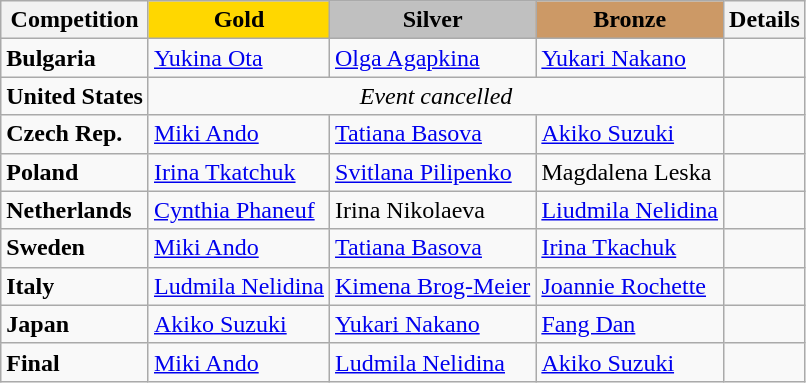<table class="wikitable">
<tr>
<th>Competition</th>
<td align=center bgcolor=gold><strong>Gold</strong></td>
<td align=center bgcolor=silver><strong>Silver</strong></td>
<td align=center bgcolor=cc9966><strong>Bronze</strong></td>
<th>Details</th>
</tr>
<tr>
<td><strong>Bulgaria</strong></td>
<td> <a href='#'>Yukina Ota</a></td>
<td> <a href='#'>Olga Agapkina</a></td>
<td> <a href='#'>Yukari Nakano</a></td>
<td></td>
</tr>
<tr>
<td><strong>United States</strong></td>
<td colspan=3 align=center><em>Event cancelled</em></td>
<td></td>
</tr>
<tr>
<td><strong>Czech Rep.</strong></td>
<td> <a href='#'>Miki Ando</a></td>
<td> <a href='#'>Tatiana Basova</a></td>
<td> <a href='#'>Akiko Suzuki</a></td>
<td></td>
</tr>
<tr>
<td><strong>Poland</strong></td>
<td> <a href='#'>Irina Tkatchuk</a></td>
<td> <a href='#'>Svitlana Pilipenko</a></td>
<td> Magdalena Leska</td>
<td></td>
</tr>
<tr>
<td><strong>Netherlands</strong></td>
<td> <a href='#'>Cynthia Phaneuf</a></td>
<td> Irina Nikolaeva</td>
<td> <a href='#'>Liudmila Nelidina</a></td>
<td></td>
</tr>
<tr>
<td><strong>Sweden</strong></td>
<td> <a href='#'>Miki Ando</a></td>
<td> <a href='#'>Tatiana Basova</a></td>
<td> <a href='#'>Irina Tkachuk</a></td>
<td></td>
</tr>
<tr>
<td><strong>Italy</strong></td>
<td> <a href='#'>Ludmila Nelidina</a></td>
<td> <a href='#'>Kimena Brog-Meier</a></td>
<td> <a href='#'>Joannie Rochette</a></td>
<td></td>
</tr>
<tr>
<td><strong>Japan</strong></td>
<td> <a href='#'>Akiko Suzuki</a></td>
<td> <a href='#'>Yukari Nakano</a></td>
<td> <a href='#'>Fang Dan</a></td>
<td></td>
</tr>
<tr>
<td><strong>Final</strong></td>
<td> <a href='#'>Miki Ando</a></td>
<td> <a href='#'>Ludmila Nelidina</a></td>
<td> <a href='#'>Akiko Suzuki</a></td>
<td></td>
</tr>
</table>
